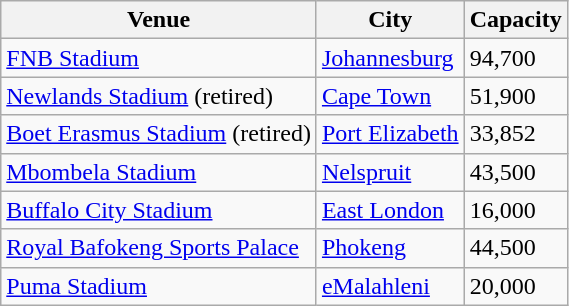<table class="wikitable sortable">
<tr>
<th>Venue</th>
<th>City</th>
<th>Capacity</th>
</tr>
<tr>
<td><a href='#'>FNB Stadium</a></td>
<td><a href='#'>Johannesburg</a></td>
<td>94,700</td>
</tr>
<tr>
<td><a href='#'>Newlands Stadium</a> (retired)</td>
<td><a href='#'>Cape Town</a></td>
<td>51,900</td>
</tr>
<tr>
<td><a href='#'>Boet Erasmus Stadium</a> (retired)</td>
<td><a href='#'>Port Elizabeth</a></td>
<td>33,852</td>
</tr>
<tr>
<td><a href='#'>Mbombela Stadium</a></td>
<td><a href='#'>Nelspruit</a></td>
<td>43,500</td>
</tr>
<tr>
<td><a href='#'>Buffalo City Stadium</a></td>
<td><a href='#'>East London</a></td>
<td>16,000</td>
</tr>
<tr>
<td><a href='#'>Royal Bafokeng Sports Palace</a></td>
<td><a href='#'>Phokeng</a></td>
<td>44,500</td>
</tr>
<tr>
<td><a href='#'>Puma Stadium</a></td>
<td><a href='#'>eMalahleni</a></td>
<td>20,000</td>
</tr>
</table>
